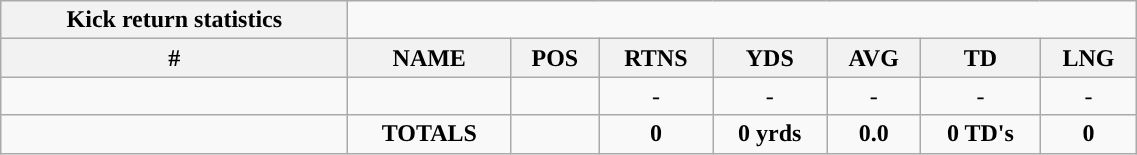<table class="wikitable collapsible collapsed" style="width:60%; text-align:center;">
<tr>
<th style="text-align:center; ">Kick return statistics</th>
</tr>
<tr>
<th>#</th>
<th>NAME</th>
<th>POS</th>
<th>RTNS</th>
<th>YDS</th>
<th>AVG</th>
<th>TD</th>
<th>LNG</th>
</tr>
<tr>
<td></td>
<td></td>
<td></td>
<td>-</td>
<td>-</td>
<td>-</td>
<td>-</td>
<td>-</td>
</tr>
<tr>
<td></td>
<td><strong>TOTALS</strong></td>
<td></td>
<td><strong>0</strong></td>
<td><strong>0 yrds</strong></td>
<td><strong>0.0</strong></td>
<td><strong>0 TD's</strong></td>
<td><strong>0</strong></td>
</tr>
</table>
